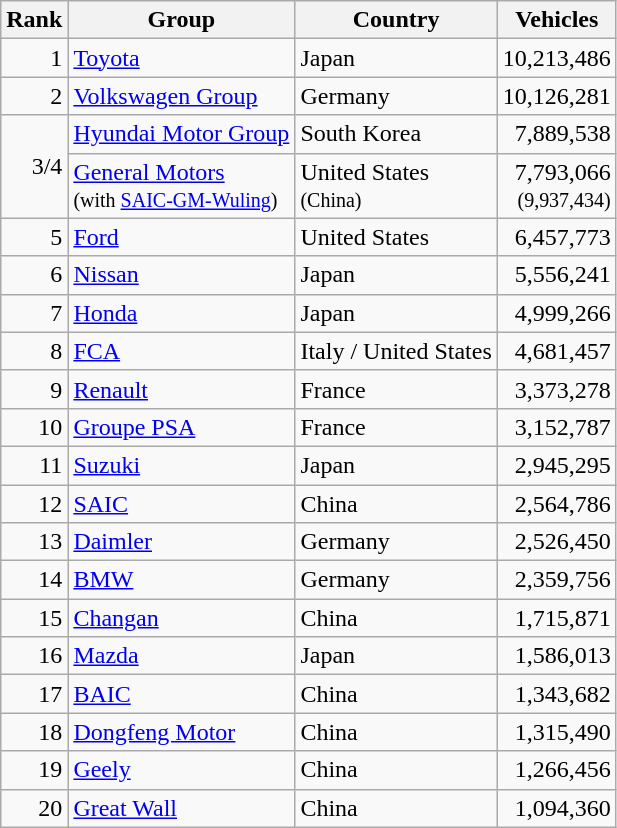<table class="wikitable sortable" style="text-align:right;">
<tr>
<th>Rank</th>
<th>Group</th>
<th>Country</th>
<th data-sort-type="number">Vehicles</th>
</tr>
<tr>
<td>1</td>
<td style="text-align:left;"><a href='#'>Toyota</a></td>
<td style="text-align:left;">Japan</td>
<td>10,213,486</td>
</tr>
<tr>
<td>2</td>
<td style="text-align:left;"><a href='#'>Volkswagen Group</a></td>
<td style="text-align:left;">Germany</td>
<td>10,126,281</td>
</tr>
<tr>
<td rowspan=2>3/4</td>
<td style="text-align:left;"><a href='#'>Hyundai Motor Group</a></td>
<td style="text-align:left;">South Korea</td>
<td>7,889,538</td>
</tr>
<tr>
<td style="text-align:left;"><a href='#'>General Motors</a> <br> <small>(with <a href='#'>SAIC-GM-Wuling</a>)</small></td>
<td style="text-align:left;">United States <br> <small>(China)</small></td>
<td>7,793,066<br><small>(9,937,434)</small></td>
</tr>
<tr>
<td>5</td>
<td style="text-align:left;"><a href='#'>Ford</a></td>
<td style="text-align:left;">United States</td>
<td>6,457,773</td>
</tr>
<tr>
<td>6</td>
<td style="text-align:left;"><a href='#'>Nissan</a></td>
<td style="text-align:left;">Japan</td>
<td>5,556,241</td>
</tr>
<tr>
<td>7</td>
<td style="text-align:left;"><a href='#'>Honda</a></td>
<td style="text-align:left;">Japan</td>
<td>4,999,266</td>
</tr>
<tr>
<td>8</td>
<td style="text-align:left;"><a href='#'>FCA</a></td>
<td style="text-align:left;">Italy / United States</td>
<td>4,681,457</td>
</tr>
<tr>
<td>9</td>
<td style="text-align:left;"><a href='#'>Renault</a></td>
<td style="text-align:left;">France</td>
<td>3,373,278</td>
</tr>
<tr>
<td>10</td>
<td style="text-align:left;"><a href='#'>Groupe PSA</a></td>
<td style="text-align:left;">France</td>
<td>3,152,787</td>
</tr>
<tr>
<td>11</td>
<td style="text-align:left;"><a href='#'>Suzuki</a></td>
<td style="text-align:left;">Japan</td>
<td>2,945,295</td>
</tr>
<tr>
<td>12</td>
<td style="text-align:left;"><a href='#'>SAIC</a></td>
<td style="text-align:left;">China</td>
<td>2,564,786</td>
</tr>
<tr>
<td>13</td>
<td style="text-align:left;"><a href='#'>Daimler</a></td>
<td style="text-align:left;">Germany</td>
<td>2,526,450</td>
</tr>
<tr>
<td>14</td>
<td style="text-align:left;"><a href='#'>BMW</a></td>
<td style="text-align:left;">Germany</td>
<td>2,359,756</td>
</tr>
<tr>
<td>15</td>
<td style="text-align:left;"><a href='#'>Changan</a></td>
<td style="text-align:left;">China</td>
<td>1,715,871</td>
</tr>
<tr>
<td>16</td>
<td style="text-align:left;"><a href='#'>Mazda</a></td>
<td style="text-align:left;">Japan</td>
<td>1,586,013</td>
</tr>
<tr>
<td>17</td>
<td style="text-align:left;"><a href='#'>BAIC</a></td>
<td style="text-align:left;">China</td>
<td>1,343,682</td>
</tr>
<tr>
<td>18</td>
<td style="text-align:left;"><a href='#'>Dongfeng Motor</a></td>
<td style="text-align:left;">China</td>
<td>1,315,490</td>
</tr>
<tr>
<td>19</td>
<td style="text-align:left;"><a href='#'>Geely</a></td>
<td style="text-align:left;">China</td>
<td>1,266,456</td>
</tr>
<tr>
<td>20</td>
<td style="text-align:left;"><a href='#'>Great Wall</a></td>
<td style="text-align:left;">China</td>
<td>1,094,360</td>
</tr>
</table>
